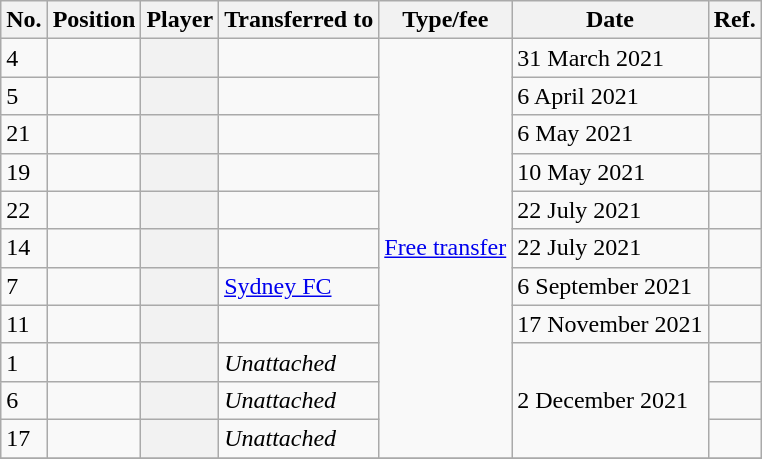<table class="wikitable plainrowheaders sortable" style="text-align:center; text-align:left">
<tr>
<th scope="col">No.</th>
<th scope="col">Position</th>
<th scope="col">Player</th>
<th scope="col">Transferred to</th>
<th scope="col">Type/fee</th>
<th scope="col">Date</th>
<th class="unsortable" scope="col">Ref.</th>
</tr>
<tr>
<td>4</td>
<td></td>
<th scope="row"></th>
<td></td>
<td rowspan="11"><a href='#'>Free transfer</a></td>
<td>31 March 2021</td>
<td></td>
</tr>
<tr>
<td>5</td>
<td></td>
<th scope="row"></th>
<td></td>
<td>6 April 2021</td>
<td></td>
</tr>
<tr>
<td>21</td>
<td></td>
<th scope="row"></th>
<td></td>
<td>6 May 2021</td>
<td></td>
</tr>
<tr>
<td>19</td>
<td></td>
<th scope="row"></th>
<td></td>
<td>10 May 2021</td>
<td></td>
</tr>
<tr>
<td>22</td>
<td></td>
<th scope="row"></th>
<td></td>
<td>22 July 2021</td>
<td></td>
</tr>
<tr>
<td>14</td>
<td></td>
<th scope="row"></th>
<td></td>
<td>22 July 2021</td>
<td></td>
</tr>
<tr>
<td>7</td>
<td></td>
<th scope="row"></th>
<td><a href='#'>Sydney FC</a></td>
<td>6 September 2021</td>
<td></td>
</tr>
<tr>
<td>11</td>
<td></td>
<th scope="row"></th>
<td></td>
<td>17 November 2021</td>
<td></td>
</tr>
<tr>
<td>1</td>
<td></td>
<th scope="row"></th>
<td><em>Unattached</em></td>
<td rowspan="3">2 December 2021</td>
<td></td>
</tr>
<tr>
<td>6</td>
<td></td>
<th scope="row"></th>
<td><em>Unattached</em></td>
<td></td>
</tr>
<tr>
<td>17</td>
<td></td>
<th scope="row"></th>
<td><em>Unattached</em></td>
<td></td>
</tr>
<tr>
</tr>
</table>
